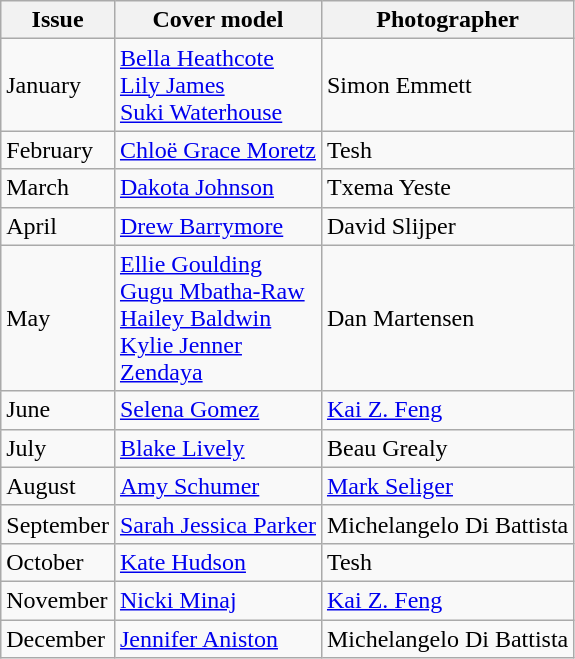<table class="sortable wikitable">
<tr>
<th>Issue</th>
<th>Cover model</th>
<th>Photographer</th>
</tr>
<tr>
<td>January</td>
<td><a href='#'>Bella Heathcote</a><br><a href='#'>Lily James</a><br><a href='#'>Suki Waterhouse</a></td>
<td>Simon Emmett</td>
</tr>
<tr>
<td>February</td>
<td><a href='#'>Chloë Grace Moretz</a></td>
<td>Tesh</td>
</tr>
<tr>
<td>March</td>
<td><a href='#'>Dakota Johnson</a></td>
<td>Txema Yeste</td>
</tr>
<tr>
<td>April</td>
<td><a href='#'>Drew Barrymore</a></td>
<td>David Slijper</td>
</tr>
<tr>
<td>May</td>
<td><a href='#'>Ellie Goulding</a><br><a href='#'>Gugu Mbatha-Raw</a><br><a href='#'>Hailey Baldwin</a><br><a href='#'>Kylie Jenner</a><br><a href='#'>Zendaya</a></td>
<td>Dan Martensen</td>
</tr>
<tr>
<td>June</td>
<td><a href='#'>Selena Gomez</a></td>
<td><a href='#'>Kai Z. Feng</a></td>
</tr>
<tr>
<td>July</td>
<td><a href='#'>Blake Lively</a></td>
<td>Beau Grealy</td>
</tr>
<tr>
<td>August</td>
<td><a href='#'>Amy Schumer</a></td>
<td><a href='#'>Mark Seliger</a></td>
</tr>
<tr>
<td>September</td>
<td><a href='#'>Sarah Jessica Parker</a></td>
<td>Michelangelo Di Battista</td>
</tr>
<tr>
<td>October</td>
<td><a href='#'>Kate Hudson</a></td>
<td>Tesh</td>
</tr>
<tr>
<td>November</td>
<td><a href='#'>Nicki Minaj</a></td>
<td><a href='#'>Kai Z. Feng</a></td>
</tr>
<tr>
<td>December</td>
<td><a href='#'>Jennifer Aniston</a></td>
<td>Michelangelo Di Battista</td>
</tr>
</table>
